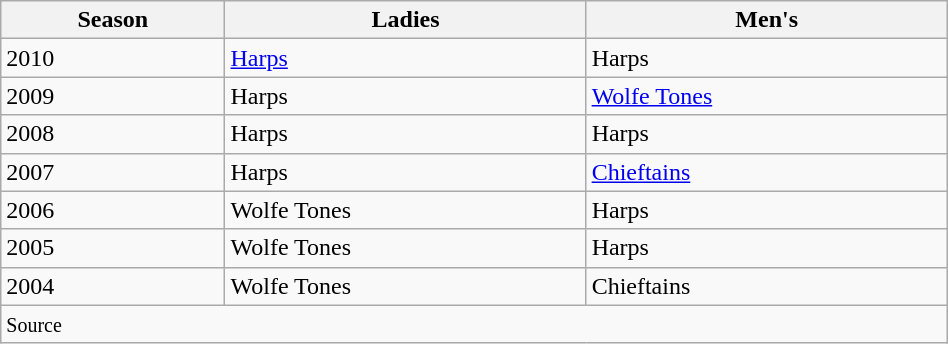<table class="wikitable" style="width:50%">
<tr>
<th>Season</th>
<th>Ladies</th>
<th>Men's</th>
</tr>
<tr>
<td>2010</td>
<td><a href='#'>Harps</a></td>
<td>Harps</td>
</tr>
<tr>
<td>2009</td>
<td>Harps</td>
<td><a href='#'>Wolfe Tones</a></td>
</tr>
<tr>
<td>2008</td>
<td>Harps</td>
<td>Harps</td>
</tr>
<tr>
<td>2007</td>
<td>Harps</td>
<td><a href='#'>Chieftains</a></td>
</tr>
<tr>
<td>2006</td>
<td>Wolfe Tones</td>
<td>Harps</td>
</tr>
<tr>
<td>2005</td>
<td>Wolfe Tones</td>
<td>Harps</td>
</tr>
<tr>
<td>2004</td>
<td>Wolfe Tones</td>
<td>Chieftains</td>
</tr>
<tr>
<td colspan=3><small>Source</small></td>
</tr>
</table>
